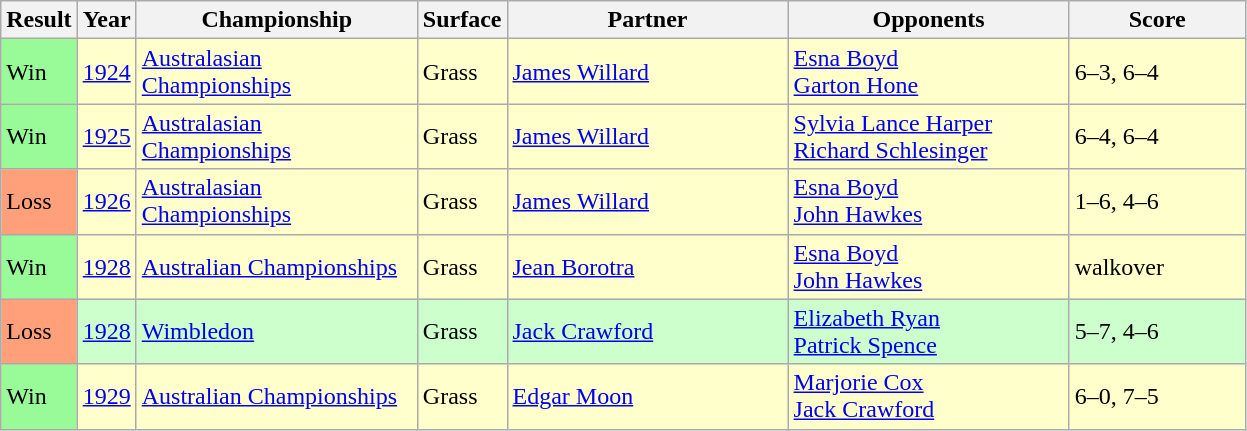<table class="sortable wikitable">
<tr>
<th style="width:40px">Result</th>
<th style="width:30px">Year</th>
<th style="width:180px">Championship</th>
<th style="width:50px">Surface</th>
<th style="width:180px">Partner</th>
<th style="width:180px">Opponents</th>
<th style="width:110px" class="unsortable">Score</th>
</tr>
<tr style="background:#ffc;">
<td style="background:#98fb98;">Win</td>
<td><a href='#'>1924</a></td>
<td><a href='#'>Australasian Championships</a></td>
<td>Grass</td>
<td> <a href='#'>James Willard</a></td>
<td> <a href='#'>Esna Boyd</a> <br>  <a href='#'>Garton Hone</a></td>
<td>6–3, 6–4</td>
</tr>
<tr style="background:#ffc;">
<td style="background:#98fb98;">Win</td>
<td><a href='#'>1925</a></td>
<td><a href='#'>Australasian Championships</a></td>
<td>Grass</td>
<td> <a href='#'>James Willard</a></td>
<td> <a href='#'>Sylvia Lance Harper</a> <br>  <a href='#'>Richard Schlesinger</a></td>
<td>6–4, 6–4</td>
</tr>
<tr style="background:#ffc;">
<td style="background:#ffa07a;">Loss</td>
<td><a href='#'>1926</a></td>
<td><a href='#'>Australasian Championships</a></td>
<td>Grass</td>
<td> <a href='#'>James Willard</a></td>
<td> <a href='#'>Esna Boyd</a> <br>  <a href='#'>John Hawkes</a></td>
<td>1–6, 4–6</td>
</tr>
<tr style="background:#ffc;">
<td style="background:#98fb98;">Win</td>
<td><a href='#'>1928</a></td>
<td><a href='#'>Australian Championships</a></td>
<td>Grass</td>
<td> <a href='#'>Jean Borotra</a></td>
<td> <a href='#'>Esna Boyd</a> <br>  <a href='#'>John Hawkes</a></td>
<td>walkover</td>
</tr>
<tr style="background:#cfc;">
<td style="background:#ffa07a;">Loss</td>
<td><a href='#'>1928</a></td>
<td><a href='#'>Wimbledon</a></td>
<td>Grass</td>
<td> <a href='#'>Jack Crawford</a></td>
<td> <a href='#'>Elizabeth Ryan</a> <br>  <a href='#'>Patrick Spence</a></td>
<td>5–7, 4–6</td>
</tr>
<tr style="background:#ffc;">
<td style="background:#98fb98;">Win</td>
<td><a href='#'>1929</a></td>
<td><a href='#'>Australian Championships</a></td>
<td>Grass</td>
<td> <a href='#'>Edgar Moon</a></td>
<td> <a href='#'>Marjorie Cox</a> <br>  <a href='#'>Jack Crawford</a></td>
<td>6–0, 7–5</td>
</tr>
</table>
